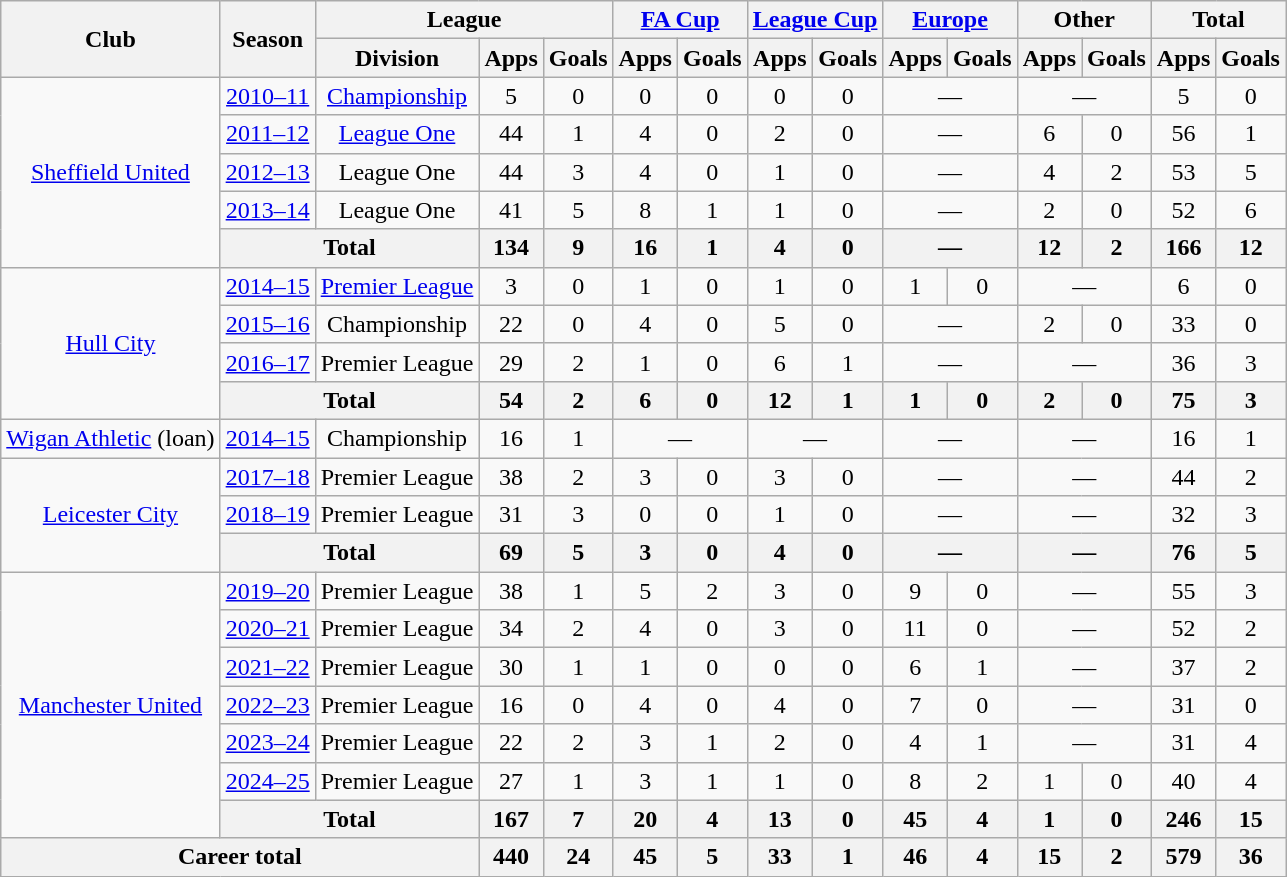<table class="wikitable" style="text-align: center;">
<tr>
<th rowspan="2">Club</th>
<th rowspan="2">Season</th>
<th colspan="3">League</th>
<th colspan="2"><a href='#'>FA Cup</a></th>
<th colspan="2"><a href='#'>League Cup</a></th>
<th colspan="2"><a href='#'>Europe</a></th>
<th colspan="2">Other</th>
<th colspan="2">Total</th>
</tr>
<tr>
<th>Division</th>
<th>Apps</th>
<th>Goals</th>
<th>Apps</th>
<th>Goals</th>
<th>Apps</th>
<th>Goals</th>
<th>Apps</th>
<th>Goals</th>
<th>Apps</th>
<th>Goals</th>
<th>Apps</th>
<th>Goals</th>
</tr>
<tr>
<td rowspan="5"><a href='#'>Sheffield United</a></td>
<td><a href='#'>2010–11</a></td>
<td><a href='#'>Championship</a></td>
<td>5</td>
<td>0</td>
<td>0</td>
<td>0</td>
<td>0</td>
<td>0</td>
<td colspan="2">—</td>
<td colspan="2">—</td>
<td>5</td>
<td>0</td>
</tr>
<tr>
<td><a href='#'>2011–12</a></td>
<td><a href='#'>League One</a></td>
<td>44</td>
<td>1</td>
<td>4</td>
<td>0</td>
<td>2</td>
<td>0</td>
<td colspan="2">—</td>
<td>6</td>
<td>0</td>
<td>56</td>
<td>1</td>
</tr>
<tr>
<td><a href='#'>2012–13</a></td>
<td>League One</td>
<td>44</td>
<td>3</td>
<td>4</td>
<td>0</td>
<td>1</td>
<td>0</td>
<td colspan="2">—</td>
<td>4</td>
<td>2</td>
<td>53</td>
<td>5</td>
</tr>
<tr>
<td><a href='#'>2013–14</a></td>
<td>League One</td>
<td>41</td>
<td>5</td>
<td>8</td>
<td>1</td>
<td>1</td>
<td>0</td>
<td colspan="2">—</td>
<td>2</td>
<td>0</td>
<td>52</td>
<td>6</td>
</tr>
<tr>
<th colspan="2">Total</th>
<th>134</th>
<th>9</th>
<th>16</th>
<th>1</th>
<th>4</th>
<th>0</th>
<th colspan="2">—</th>
<th>12</th>
<th>2</th>
<th>166</th>
<th>12</th>
</tr>
<tr>
<td rowspan="4"><a href='#'>Hull City</a></td>
<td><a href='#'>2014–15</a></td>
<td><a href='#'>Premier League</a></td>
<td>3</td>
<td>0</td>
<td>1</td>
<td>0</td>
<td>1</td>
<td>0</td>
<td>1</td>
<td>0</td>
<td colspan="2">—</td>
<td>6</td>
<td>0</td>
</tr>
<tr>
<td><a href='#'>2015–16</a></td>
<td>Championship</td>
<td>22</td>
<td>0</td>
<td>4</td>
<td>0</td>
<td>5</td>
<td>0</td>
<td colspan="2">—</td>
<td>2</td>
<td>0</td>
<td>33</td>
<td>0</td>
</tr>
<tr>
<td><a href='#'>2016–17</a></td>
<td>Premier League</td>
<td>29</td>
<td>2</td>
<td>1</td>
<td>0</td>
<td>6</td>
<td>1</td>
<td colspan="2">—</td>
<td colspan="2">—</td>
<td>36</td>
<td>3</td>
</tr>
<tr>
<th colspan="2">Total</th>
<th>54</th>
<th>2</th>
<th>6</th>
<th>0</th>
<th>12</th>
<th>1</th>
<th>1</th>
<th>0</th>
<th>2</th>
<th>0</th>
<th>75</th>
<th>3</th>
</tr>
<tr>
<td><a href='#'>Wigan Athletic</a> (loan)</td>
<td><a href='#'>2014–15</a></td>
<td>Championship</td>
<td>16</td>
<td>1</td>
<td colspan="2">—</td>
<td colspan="2">—</td>
<td colspan="2">—</td>
<td colspan="2">—</td>
<td>16</td>
<td>1</td>
</tr>
<tr>
<td rowspan="3"><a href='#'>Leicester City</a></td>
<td><a href='#'>2017–18</a></td>
<td>Premier League</td>
<td>38</td>
<td>2</td>
<td>3</td>
<td>0</td>
<td>3</td>
<td>0</td>
<td colspan="2">—</td>
<td colspan="2">—</td>
<td>44</td>
<td>2</td>
</tr>
<tr>
<td><a href='#'>2018–19</a></td>
<td>Premier League</td>
<td>31</td>
<td>3</td>
<td>0</td>
<td>0</td>
<td>1</td>
<td>0</td>
<td colspan="2">—</td>
<td colspan="2">—</td>
<td>32</td>
<td>3</td>
</tr>
<tr>
<th colspan="2">Total</th>
<th>69</th>
<th>5</th>
<th>3</th>
<th>0</th>
<th>4</th>
<th>0</th>
<th colspan="2">—</th>
<th colspan="2">—</th>
<th>76</th>
<th>5</th>
</tr>
<tr>
<td rowspan="7"><a href='#'>Manchester United</a></td>
<td><a href='#'>2019–20</a></td>
<td>Premier League</td>
<td>38</td>
<td>1</td>
<td>5</td>
<td>2</td>
<td>3</td>
<td>0</td>
<td>9</td>
<td>0</td>
<td colspan="2">—</td>
<td>55</td>
<td>3</td>
</tr>
<tr>
<td><a href='#'>2020–21</a></td>
<td>Premier League</td>
<td>34</td>
<td>2</td>
<td>4</td>
<td>0</td>
<td>3</td>
<td>0</td>
<td>11</td>
<td>0</td>
<td colspan="2">—</td>
<td>52</td>
<td>2</td>
</tr>
<tr>
<td><a href='#'>2021–22</a></td>
<td>Premier League</td>
<td>30</td>
<td>1</td>
<td>1</td>
<td>0</td>
<td>0</td>
<td>0</td>
<td>6</td>
<td>1</td>
<td colspan="2">—</td>
<td>37</td>
<td>2</td>
</tr>
<tr>
<td><a href='#'>2022–23</a></td>
<td>Premier League</td>
<td>16</td>
<td>0</td>
<td>4</td>
<td>0</td>
<td>4</td>
<td>0</td>
<td>7</td>
<td>0</td>
<td colspan="2">—</td>
<td>31</td>
<td>0</td>
</tr>
<tr>
<td><a href='#'>2023–24</a></td>
<td>Premier League</td>
<td>22</td>
<td>2</td>
<td>3</td>
<td>1</td>
<td>2</td>
<td>0</td>
<td>4</td>
<td>1</td>
<td colspan="2">—</td>
<td>31</td>
<td>4</td>
</tr>
<tr>
<td><a href='#'>2024–25</a></td>
<td>Premier League</td>
<td>27</td>
<td>1</td>
<td>3</td>
<td>1</td>
<td>1</td>
<td>0</td>
<td>8</td>
<td>2</td>
<td>1</td>
<td>0</td>
<td>40</td>
<td>4</td>
</tr>
<tr>
<th colspan="2">Total</th>
<th>167</th>
<th>7</th>
<th>20</th>
<th>4</th>
<th>13</th>
<th>0</th>
<th>45</th>
<th>4</th>
<th>1</th>
<th>0</th>
<th>246</th>
<th>15</th>
</tr>
<tr>
<th colspan="3">Career total</th>
<th>440</th>
<th>24</th>
<th>45</th>
<th>5</th>
<th>33</th>
<th>1</th>
<th>46</th>
<th>4</th>
<th>15</th>
<th>2</th>
<th>579</th>
<th>36</th>
</tr>
</table>
